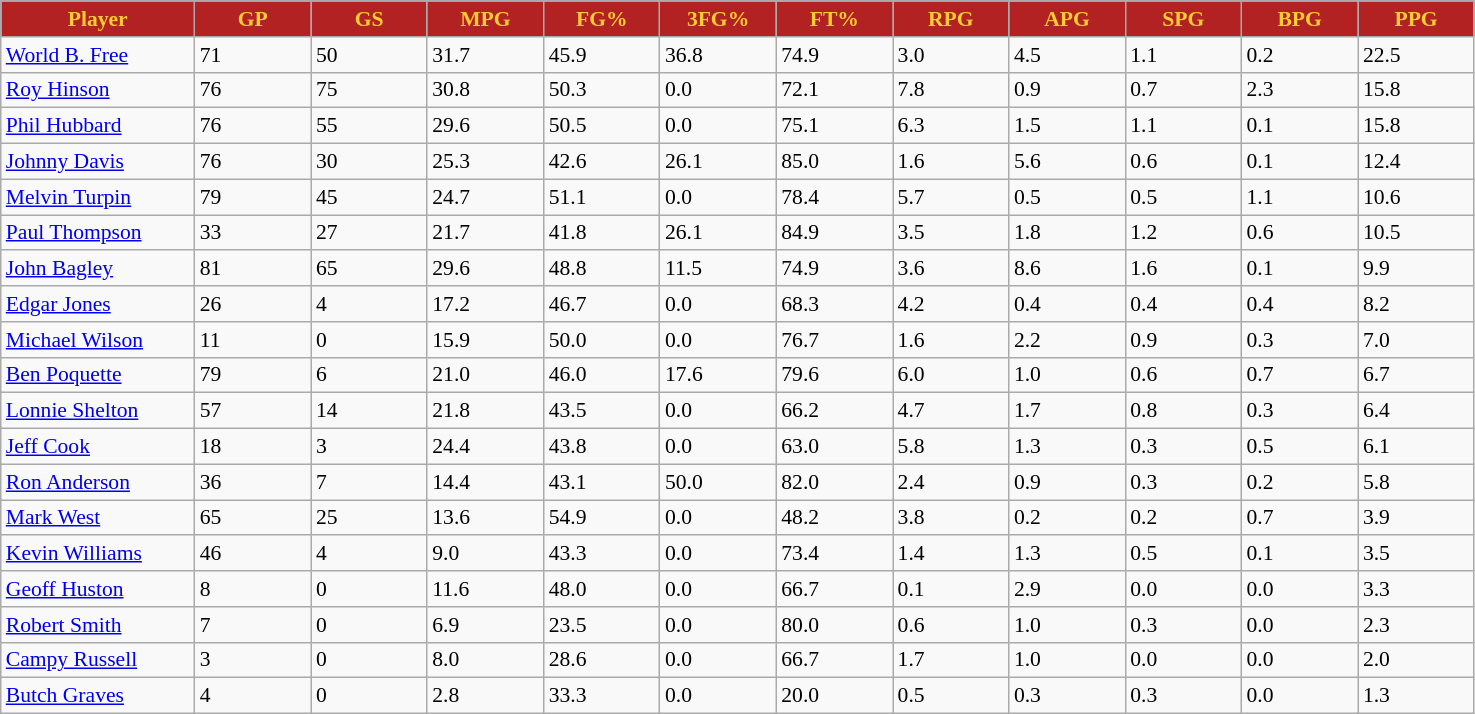<table class="wikitable sortable" style="font-size: 90%">
<tr>
<th style="background:#b22222; color:#ffcc33" width="10%">Player</th>
<th style="background:#b22222; color:#ffcc33" width="6%">GP</th>
<th style="background:#b22222; color:#ffcc33" width="6%">GS</th>
<th style="background:#b22222; color:#ffcc33" width="6%">MPG</th>
<th style="background:#b22222; color:#ffcc33" width="6%">FG%</th>
<th style="background:#b22222; color:#ffcc33" width="6%">3FG%</th>
<th style="background:#b22222; color:#ffcc33" width="6%">FT%</th>
<th style="background:#b22222; color:#ffcc33" width="6%">RPG</th>
<th style="background:#b22222; color:#ffcc33" width="6%">APG</th>
<th style="background:#b22222; color:#ffcc33" width="6%">SPG</th>
<th style="background:#b22222; color:#ffcc33" width="6%">BPG</th>
<th style="background:#b22222; color:#ffcc33" width="6%">PPG</th>
</tr>
<tr>
<td><a href='#'>World B. Free</a></td>
<td>71</td>
<td>50</td>
<td>31.7</td>
<td>45.9</td>
<td>36.8</td>
<td>74.9</td>
<td>3.0</td>
<td>4.5</td>
<td>1.1</td>
<td>0.2</td>
<td>22.5</td>
</tr>
<tr>
<td><a href='#'>Roy Hinson</a></td>
<td>76</td>
<td>75</td>
<td>30.8</td>
<td>50.3</td>
<td>0.0</td>
<td>72.1</td>
<td>7.8</td>
<td>0.9</td>
<td>0.7</td>
<td>2.3</td>
<td>15.8</td>
</tr>
<tr>
<td><a href='#'>Phil Hubbard</a></td>
<td>76</td>
<td>55</td>
<td>29.6</td>
<td>50.5</td>
<td>0.0</td>
<td>75.1</td>
<td>6.3</td>
<td>1.5</td>
<td>1.1</td>
<td>0.1</td>
<td>15.8</td>
</tr>
<tr>
<td><a href='#'>Johnny Davis</a></td>
<td>76</td>
<td>30</td>
<td>25.3</td>
<td>42.6</td>
<td>26.1</td>
<td>85.0</td>
<td>1.6</td>
<td>5.6</td>
<td>0.6</td>
<td>0.1</td>
<td>12.4</td>
</tr>
<tr>
<td><a href='#'>Melvin Turpin</a></td>
<td>79</td>
<td>45</td>
<td>24.7</td>
<td>51.1</td>
<td>0.0</td>
<td>78.4</td>
<td>5.7</td>
<td>0.5</td>
<td>0.5</td>
<td>1.1</td>
<td>10.6</td>
</tr>
<tr>
<td><a href='#'>Paul Thompson</a></td>
<td>33</td>
<td>27</td>
<td>21.7</td>
<td>41.8</td>
<td>26.1</td>
<td>84.9</td>
<td>3.5</td>
<td>1.8</td>
<td>1.2</td>
<td>0.6</td>
<td>10.5</td>
</tr>
<tr>
<td><a href='#'>John Bagley</a></td>
<td>81</td>
<td>65</td>
<td>29.6</td>
<td>48.8</td>
<td>11.5</td>
<td>74.9</td>
<td>3.6</td>
<td>8.6</td>
<td>1.6</td>
<td>0.1</td>
<td>9.9</td>
</tr>
<tr>
<td><a href='#'>Edgar Jones</a></td>
<td>26</td>
<td>4</td>
<td>17.2</td>
<td>46.7</td>
<td>0.0</td>
<td>68.3</td>
<td>4.2</td>
<td>0.4</td>
<td>0.4</td>
<td>0.4</td>
<td>8.2</td>
</tr>
<tr>
<td><a href='#'>Michael Wilson</a></td>
<td>11</td>
<td>0</td>
<td>15.9</td>
<td>50.0</td>
<td>0.0</td>
<td>76.7</td>
<td>1.6</td>
<td>2.2</td>
<td>0.9</td>
<td>0.3</td>
<td>7.0</td>
</tr>
<tr>
<td><a href='#'>Ben Poquette</a></td>
<td>79</td>
<td>6</td>
<td>21.0</td>
<td>46.0</td>
<td>17.6</td>
<td>79.6</td>
<td>6.0</td>
<td>1.0</td>
<td>0.6</td>
<td>0.7</td>
<td>6.7</td>
</tr>
<tr>
<td><a href='#'>Lonnie Shelton</a></td>
<td>57</td>
<td>14</td>
<td>21.8</td>
<td>43.5</td>
<td>0.0</td>
<td>66.2</td>
<td>4.7</td>
<td>1.7</td>
<td>0.8</td>
<td>0.3</td>
<td>6.4</td>
</tr>
<tr>
<td><a href='#'>Jeff Cook</a></td>
<td>18</td>
<td>3</td>
<td>24.4</td>
<td>43.8</td>
<td>0.0</td>
<td>63.0</td>
<td>5.8</td>
<td>1.3</td>
<td>0.3</td>
<td>0.5</td>
<td>6.1</td>
</tr>
<tr>
<td><a href='#'>Ron Anderson</a></td>
<td>36</td>
<td>7</td>
<td>14.4</td>
<td>43.1</td>
<td>50.0</td>
<td>82.0</td>
<td>2.4</td>
<td>0.9</td>
<td>0.3</td>
<td>0.2</td>
<td>5.8</td>
</tr>
<tr>
<td><a href='#'>Mark West</a></td>
<td>65</td>
<td>25</td>
<td>13.6</td>
<td>54.9</td>
<td>0.0</td>
<td>48.2</td>
<td>3.8</td>
<td>0.2</td>
<td>0.2</td>
<td>0.7</td>
<td>3.9</td>
</tr>
<tr>
<td><a href='#'>Kevin Williams</a></td>
<td>46</td>
<td>4</td>
<td>9.0</td>
<td>43.3</td>
<td>0.0</td>
<td>73.4</td>
<td>1.4</td>
<td>1.3</td>
<td>0.5</td>
<td>0.1</td>
<td>3.5</td>
</tr>
<tr>
<td><a href='#'>Geoff Huston</a></td>
<td>8</td>
<td>0</td>
<td>11.6</td>
<td>48.0</td>
<td>0.0</td>
<td>66.7</td>
<td>0.1</td>
<td>2.9</td>
<td>0.0</td>
<td>0.0</td>
<td>3.3</td>
</tr>
<tr>
<td><a href='#'>Robert Smith</a></td>
<td>7</td>
<td>0</td>
<td>6.9</td>
<td>23.5</td>
<td>0.0</td>
<td>80.0</td>
<td>0.6</td>
<td>1.0</td>
<td>0.3</td>
<td>0.0</td>
<td>2.3</td>
</tr>
<tr>
<td><a href='#'>Campy Russell</a></td>
<td>3</td>
<td>0</td>
<td>8.0</td>
<td>28.6</td>
<td>0.0</td>
<td>66.7</td>
<td>1.7</td>
<td>1.0</td>
<td>0.0</td>
<td>0.0</td>
<td>2.0</td>
</tr>
<tr>
<td><a href='#'>Butch Graves</a></td>
<td>4</td>
<td>0</td>
<td>2.8</td>
<td>33.3</td>
<td>0.0</td>
<td>20.0</td>
<td>0.5</td>
<td>0.3</td>
<td>0.3</td>
<td>0.0</td>
<td>1.3</td>
</tr>
</table>
